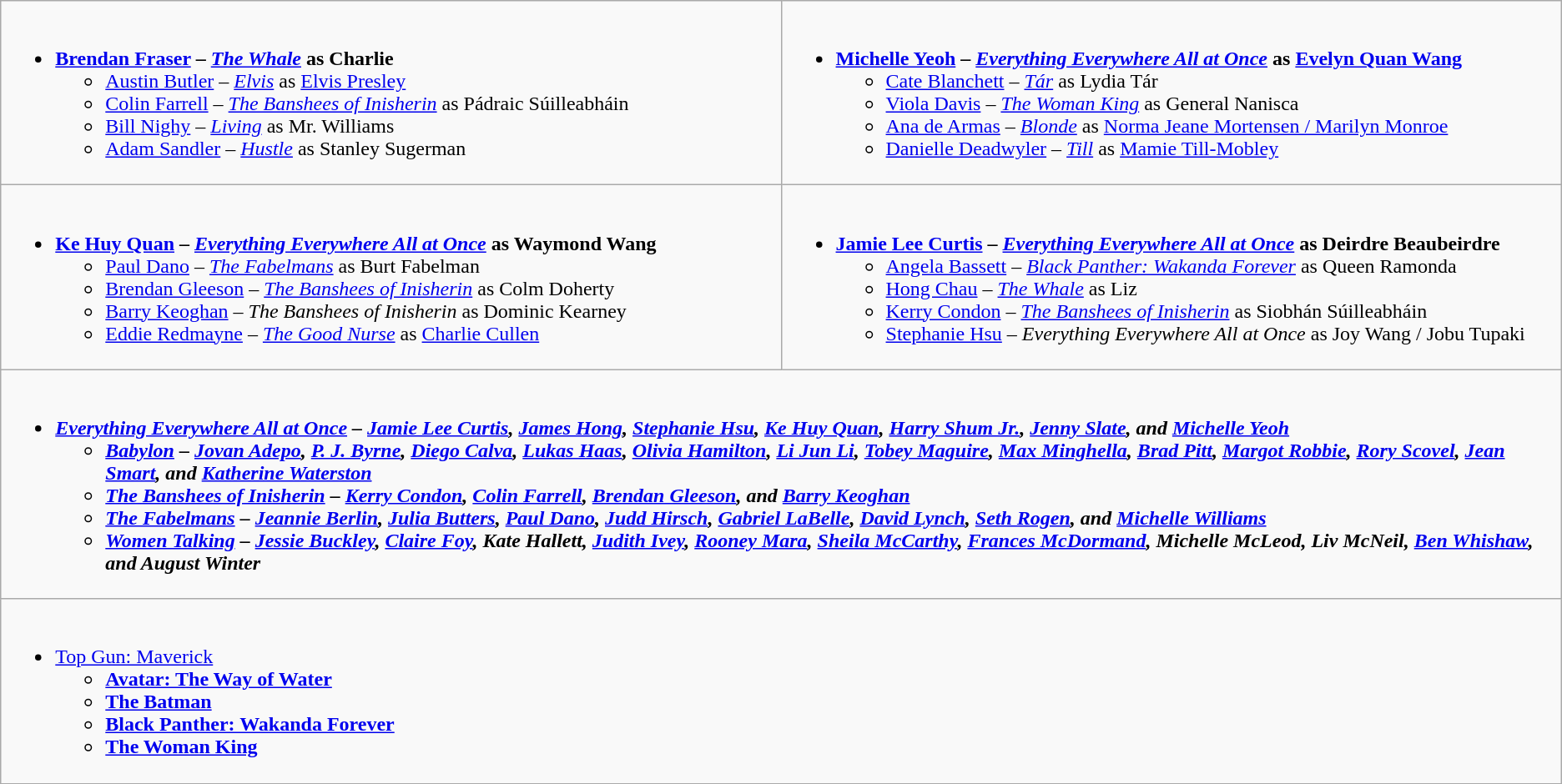<table class=wikitable style=font-size:100%>
<tr>
<td style="vertical-align:top;" width="50%"><br><ul><li><strong><a href='#'>Brendan Fraser</a> – <em><a href='#'>The Whale</a></em> as Charlie</strong><ul><li><a href='#'>Austin Butler</a> – <em><a href='#'>Elvis</a></em> as <a href='#'>Elvis Presley</a></li><li><a href='#'>Colin Farrell</a> – <em><a href='#'>The Banshees of Inisherin</a></em> as Pádraic Súilleabháin</li><li><a href='#'>Bill Nighy</a> – <em><a href='#'>Living</a></em> as Mr. Williams</li><li><a href='#'>Adam Sandler</a> – <em><a href='#'>Hustle</a></em> as Stanley Sugerman</li></ul></li></ul></td>
<td style="vertical-align:top;" width="50%"><br><ul><li><strong><a href='#'>Michelle Yeoh</a> – <em><a href='#'>Everything Everywhere All at Once</a></em> as <a href='#'>Evelyn Quan Wang</a></strong><ul><li><a href='#'>Cate Blanchett</a> – <em><a href='#'>Tár</a></em> as Lydia Tár</li><li><a href='#'>Viola Davis</a> – <em><a href='#'>The Woman King</a></em> as General Nanisca</li><li><a href='#'>Ana de Armas</a> – <em><a href='#'>Blonde</a></em> as <a href='#'>Norma Jeane Mortensen / Marilyn Monroe</a></li><li><a href='#'>Danielle Deadwyler</a> – <em><a href='#'>Till</a></em> as <a href='#'>Mamie Till-Mobley</a></li></ul></li></ul></td>
</tr>
<tr>
<td style="vertical-align:top;" width="50%"><br><ul><li><strong><a href='#'>Ke Huy Quan</a> – <em><a href='#'>Everything Everywhere All at Once</a></em> as Waymond Wang</strong><ul><li><a href='#'>Paul Dano</a> – <em><a href='#'>The Fabelmans</a></em> as Burt Fabelman</li><li><a href='#'>Brendan Gleeson</a> – <em><a href='#'>The Banshees of Inisherin</a></em> as Colm Doherty</li><li><a href='#'>Barry Keoghan</a> – <em>The Banshees of Inisherin</em> as Dominic Kearney</li><li><a href='#'>Eddie Redmayne</a> – <em><a href='#'>The Good Nurse</a></em> as <a href='#'>Charlie Cullen</a></li></ul></li></ul></td>
<td style="vertical-align:top;" width="50%"><br><ul><li><strong><a href='#'>Jamie Lee Curtis</a> – <em><a href='#'>Everything Everywhere All at Once</a></em> as Deirdre Beaubeirdre</strong><ul><li><a href='#'>Angela Bassett</a> – <em><a href='#'>Black Panther: Wakanda Forever</a></em> as Queen Ramonda</li><li><a href='#'>Hong Chau</a> – <em><a href='#'>The Whale</a></em> as Liz</li><li><a href='#'>Kerry Condon</a> – <em><a href='#'>The Banshees of Inisherin</a></em> as Siobhán Súilleabháin</li><li><a href='#'>Stephanie Hsu</a> – <em>Everything Everywhere All at Once</em> as Joy Wang / Jobu Tupaki</li></ul></li></ul></td>
</tr>
<tr>
<td style="vertical-align:top;" width="50%" colspan="2"><br><ul><li><strong><em><a href='#'>Everything Everywhere All at Once</a><em> – <a href='#'>Jamie Lee Curtis</a>, <a href='#'>James Hong</a>, <a href='#'>Stephanie Hsu</a>, <a href='#'>Ke Huy Quan</a>, <a href='#'>Harry Shum Jr.</a>, <a href='#'>Jenny Slate</a>, and <a href='#'>Michelle Yeoh</a><strong><ul><li></em><a href='#'>Babylon</a><em> – <a href='#'>Jovan Adepo</a>, <a href='#'>P. J. Byrne</a>, <a href='#'>Diego Calva</a>, <a href='#'>Lukas Haas</a>, <a href='#'>Olivia Hamilton</a>, <a href='#'>Li Jun Li</a>, <a href='#'>Tobey Maguire</a>, <a href='#'>Max Minghella</a>, <a href='#'>Brad Pitt</a>, <a href='#'>Margot Robbie</a>, <a href='#'>Rory Scovel</a>, <a href='#'>Jean Smart</a>, and <a href='#'>Katherine Waterston</a></li><li></em><a href='#'>The Banshees of Inisherin</a><em> – <a href='#'>Kerry Condon</a>, <a href='#'>Colin Farrell</a>, <a href='#'>Brendan Gleeson</a>, and <a href='#'>Barry Keoghan</a></li><li></em><a href='#'>The Fabelmans</a><em> – <a href='#'>Jeannie Berlin</a>, <a href='#'>Julia Butters</a>, <a href='#'>Paul Dano</a>, <a href='#'>Judd Hirsch</a>, <a href='#'>Gabriel LaBelle</a>, <a href='#'>David Lynch</a>, <a href='#'>Seth Rogen</a>, and <a href='#'>Michelle Williams</a></li><li></em><a href='#'>Women Talking</a><em> – <a href='#'>Jessie Buckley</a>, <a href='#'>Claire Foy</a>, Kate Hallett, <a href='#'>Judith Ivey</a>, <a href='#'>Rooney Mara</a>, <a href='#'>Sheila McCarthy</a>, <a href='#'>Frances McDormand</a>, Michelle McLeod, Liv McNeil, <a href='#'>Ben Whishaw</a>, and August Winter</li></ul></li></ul></td>
</tr>
<tr>
<td style="vertical-align:top;" width="50%" colspan="2"><br><ul><li></em></strong><a href='#'>Top Gun: Maverick</a><strong><em><ul><li></em><a href='#'>Avatar: The Way of Water</a><em></li><li></em><a href='#'>The Batman</a><em></li><li></em><a href='#'>Black Panther: Wakanda Forever</a><em></li><li></em><a href='#'>The Woman King</a><em></li></ul></li></ul></td>
</tr>
</table>
